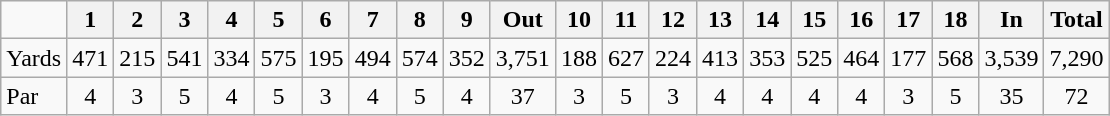<table class=wikitable>
<tr>
<td></td>
<th>1</th>
<th>2</th>
<th>3</th>
<th>4</th>
<th>5</th>
<th>6</th>
<th>7</th>
<th>8</th>
<th>9</th>
<th>Out</th>
<th>10</th>
<th>11</th>
<th>12</th>
<th>13</th>
<th>14</th>
<th>15</th>
<th>16</th>
<th>17</th>
<th>18</th>
<th>In</th>
<th>Total</th>
</tr>
<tr>
<td>Yards</td>
<td align="center">471</td>
<td align="center">215</td>
<td align="center">541</td>
<td align="center">334</td>
<td align="center">575</td>
<td align="center">195</td>
<td align="center">494</td>
<td align="center">574</td>
<td align="center">352</td>
<td align="center">3,751</td>
<td align="center">188</td>
<td align="center">627</td>
<td align="center">224</td>
<td align="center">413</td>
<td align="center">353</td>
<td align="center">525</td>
<td align="center">464</td>
<td align="center">177</td>
<td align="center">568</td>
<td align="center">3,539</td>
<td align="center">7,290</td>
</tr>
<tr>
<td>Par</td>
<td align="center">4</td>
<td align="center">3</td>
<td align="center">5</td>
<td align="center">4</td>
<td align="center">5</td>
<td align="center">3</td>
<td align="center">4</td>
<td align="center">5</td>
<td align="center">4</td>
<td align="center">37</td>
<td align="center">3</td>
<td align="center">5</td>
<td align="center">3</td>
<td align="center">4</td>
<td align="center">4</td>
<td align="center">4</td>
<td align="center">4</td>
<td align="center">3</td>
<td align="center">5</td>
<td align="center">35</td>
<td align="center">72</td>
</tr>
</table>
